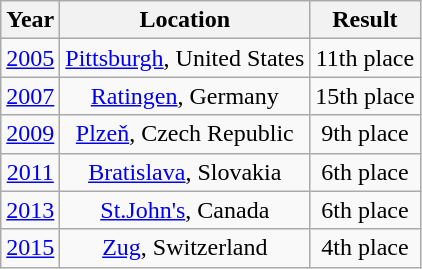<table class="wikitable" style="text-align:center;">
<tr>
<th>Year</th>
<th>Location</th>
<th>Result</th>
</tr>
<tr>
<td><a href='#'>2005</a></td>
<td><a href='#'>Pittsburgh</a>, United States</td>
<td>11th place</td>
</tr>
<tr>
<td><a href='#'>2007</a></td>
<td><a href='#'>Ratingen</a>, Germany</td>
<td>15th place</td>
</tr>
<tr>
<td><a href='#'>2009</a></td>
<td><a href='#'>Plzeň</a>, Czech Republic</td>
<td>9th place</td>
</tr>
<tr>
<td><a href='#'>2011</a></td>
<td><a href='#'>Bratislava</a>, Slovakia</td>
<td>6th place</td>
</tr>
<tr>
<td><a href='#'>2013</a></td>
<td><a href='#'>St.John's</a>, Canada</td>
<td>6th place</td>
</tr>
<tr>
<td><a href='#'>2015</a></td>
<td><a href='#'>Zug</a>, Switzerland</td>
<td>4th place</td>
</tr>
</table>
